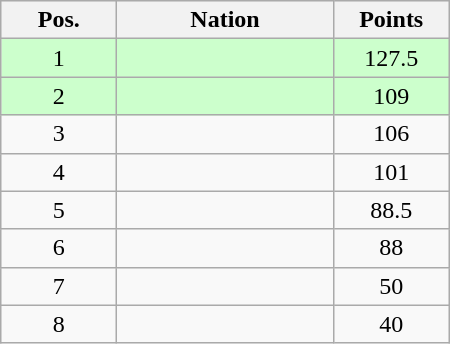<table class="wikitable gauche" cellspacing="1" style="width:300px;">
<tr style="background:#efefef; text-align:center;">
<th style="width:70px;">Pos.</th>
<th>Nation</th>
<th style="width:70px;">Points</th>
</tr>
<tr style="vertical-align:top; text-align:center; background:#ccffcc;">
<td>1</td>
<td style="text-align:left;"></td>
<td>127.5</td>
</tr>
<tr style="vertical-align:top; text-align:center; background:#ccffcc;">
<td>2</td>
<td style="text-align:left;"></td>
<td>109</td>
</tr>
<tr style="vertical-align:top; text-align:center;">
<td>3</td>
<td style="text-align:left;"></td>
<td>106</td>
</tr>
<tr style="vertical-align:top; text-align:center;">
<td>4</td>
<td style="text-align:left;"></td>
<td>101</td>
</tr>
<tr style="vertical-align:top; text-align:center;">
<td>5</td>
<td style="text-align:left;"></td>
<td>88.5</td>
</tr>
<tr style="vertical-align:top; text-align:center;">
<td>6</td>
<td style="text-align:left;"></td>
<td>88</td>
</tr>
<tr style="vertical-align:top; text-align:center;">
<td>7</td>
<td style="text-align:left;"></td>
<td>50</td>
</tr>
<tr style="vertical-align:top; text-align:center;">
<td>8</td>
<td style="text-align:left;"></td>
<td>40</td>
</tr>
</table>
